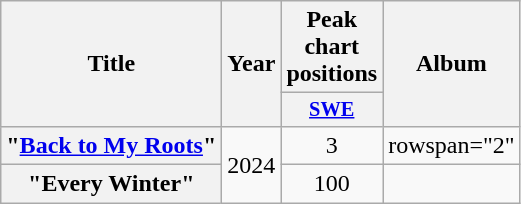<table class="wikitable plainrowheaders" style="text-align:center;">
<tr>
<th scope="col" rowspan="2">Title</th>
<th scope="col" rowspan="2">Year</th>
<th scope="col" colspan="1">Peak chart positions</th>
<th scope="col" rowspan="2">Album</th>
</tr>
<tr>
<th scope="col" style="width:3em;font-size:85%;"><a href='#'>SWE</a><br></th>
</tr>
<tr>
<th scope="row">"<a href='#'>Back to My Roots</a>"</th>
<td rowspan="2">2024</td>
<td>3</td>
<td>rowspan="2"</td>
</tr>
<tr>
<th scope="row">"Every Winter"</th>
<td>100</td>
</tr>
</table>
